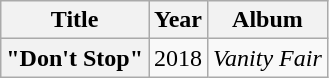<table class="wikitable plainrowheaders" style="text-align:center;">
<tr>
<th scope="col">Title</th>
<th scope="col">Year</th>
<th scope="col">Album</th>
</tr>
<tr>
<th scope="row">"Don't Stop"</th>
<td>2018</td>
<td><em>Vanity Fair</em></td>
</tr>
</table>
